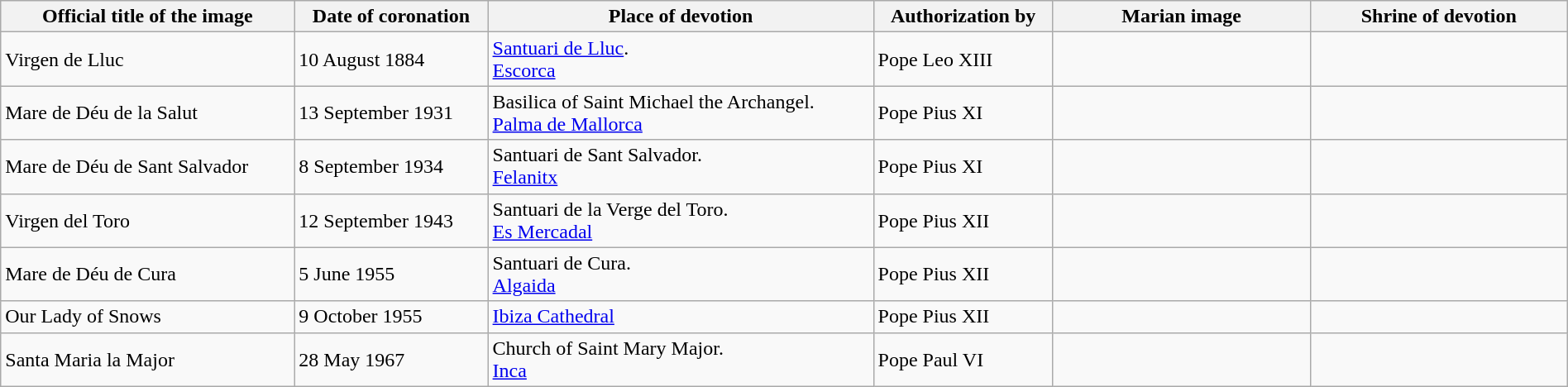<table class="wikitable sortable" width="100%">
<tr>
<th>Official title of the image</th>
<th data-sort-type="date">Date of coronation</th>
<th>Place of devotion</th>
<th>Authorization by</th>
<th width=200px class=unsortable>Marian image</th>
<th width=200px class=unsortable>Shrine of devotion</th>
</tr>
<tr>
<td>Virgen de Lluc</td>
<td>10 August 1884</td>
<td><a href='#'>Santuari de Lluc</a>.<br><a href='#'>Escorca</a></td>
<td>Pope Leo XIII</td>
<td></td>
<td></td>
</tr>
<tr>
<td>Mare de Déu de la Salut</td>
<td>13 September 1931</td>
<td>Basilica of Saint Michael the Archangel.<br><a href='#'>Palma de Mallorca</a></td>
<td>Pope Pius XI</td>
<td></td>
<td></td>
</tr>
<tr>
<td>Mare de Déu de Sant Salvador</td>
<td>8 September 1934</td>
<td>Santuari de Sant Salvador.<br><a href='#'>Felanitx</a></td>
<td>Pope Pius XI</td>
<td></td>
<td></td>
</tr>
<tr>
<td>Virgen del Toro</td>
<td>12 September 1943</td>
<td>Santuari de la Verge del Toro.<br><a href='#'>Es Mercadal</a></td>
<td>Pope Pius XII</td>
<td></td>
<td></td>
</tr>
<tr>
<td>Mare de Déu de Cura</td>
<td>5 June 1955</td>
<td>Santuari de Cura.<br><a href='#'>Algaida</a></td>
<td>Pope Pius XII</td>
<td></td>
<td></td>
</tr>
<tr>
<td>Our Lady of Snows</td>
<td>9 October 1955</td>
<td><a href='#'>Ibiza Cathedral</a></td>
<td>Pope Pius XII</td>
<td></td>
<td></td>
</tr>
<tr>
<td>Santa Maria la Major</td>
<td>28 May 1967</td>
<td>Church of Saint Mary Major.<br><a href='#'>Inca</a></td>
<td>Pope Paul VI</td>
<td></td>
<td></td>
</tr>
</table>
